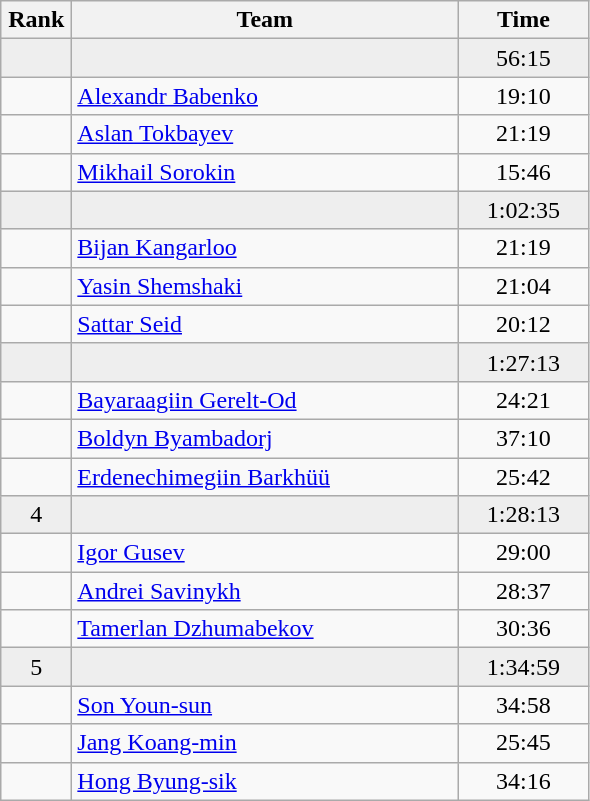<table class=wikitable style="text-align:center">
<tr>
<th width=40>Rank</th>
<th width=250>Team</th>
<th width=80>Time</th>
</tr>
<tr bgcolor=eeeeee>
<td></td>
<td align=left></td>
<td>56:15</td>
</tr>
<tr>
<td></td>
<td align="left"><a href='#'>Alexandr Babenko</a></td>
<td>19:10</td>
</tr>
<tr>
<td></td>
<td align="left"><a href='#'>Aslan Tokbayev</a></td>
<td>21:19</td>
</tr>
<tr>
<td></td>
<td align="left"><a href='#'>Mikhail Sorokin</a></td>
<td>15:46</td>
</tr>
<tr bgcolor=eeeeee>
<td></td>
<td align=left></td>
<td>1:02:35</td>
</tr>
<tr>
<td></td>
<td align="left"><a href='#'>Bijan Kangarloo</a></td>
<td>21:19</td>
</tr>
<tr>
<td></td>
<td align="left"><a href='#'>Yasin Shemshaki</a></td>
<td>21:04</td>
</tr>
<tr>
<td></td>
<td align="left"><a href='#'>Sattar Seid</a></td>
<td>20:12</td>
</tr>
<tr bgcolor=eeeeee>
<td></td>
<td align=left></td>
<td>1:27:13</td>
</tr>
<tr>
<td></td>
<td align="left"><a href='#'>Bayaraagiin Gerelt-Od</a></td>
<td>24:21</td>
</tr>
<tr>
<td></td>
<td align="left"><a href='#'>Boldyn Byambadorj</a></td>
<td>37:10</td>
</tr>
<tr>
<td></td>
<td align="left"><a href='#'>Erdenechimegiin Barkhüü</a></td>
<td>25:42</td>
</tr>
<tr bgcolor=eeeeee>
<td>4</td>
<td align=left></td>
<td>1:28:13</td>
</tr>
<tr>
<td></td>
<td align="left"><a href='#'>Igor Gusev</a></td>
<td>29:00</td>
</tr>
<tr>
<td></td>
<td align="left"><a href='#'>Andrei Savinykh</a></td>
<td>28:37</td>
</tr>
<tr>
<td></td>
<td align="left"><a href='#'>Tamerlan Dzhumabekov</a></td>
<td>30:36</td>
</tr>
<tr bgcolor=eeeeee>
<td>5</td>
<td align=left></td>
<td>1:34:59</td>
</tr>
<tr>
<td></td>
<td align="left"><a href='#'>Son Youn-sun</a></td>
<td>34:58</td>
</tr>
<tr>
<td></td>
<td align="left"><a href='#'>Jang Koang-min</a></td>
<td>25:45</td>
</tr>
<tr>
<td></td>
<td align="left"><a href='#'>Hong Byung-sik</a></td>
<td>34:16</td>
</tr>
</table>
